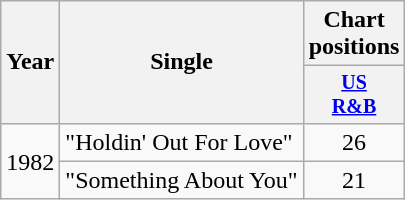<table class="wikitable" style="text-align:center;">
<tr>
<th rowspan="2">Year</th>
<th rowspan="2">Single</th>
<th>Chart positions</th>
</tr>
<tr style="font-size:smaller;">
<th style="width:40px;"><a href='#'>US<br>R&B</a></th>
</tr>
<tr>
<td rowspan="2">1982</td>
<td style="text-align:left;">"Holdin' Out For Love"</td>
<td>26</td>
</tr>
<tr>
<td style="text-align:left;">"Something About You"</td>
<td>21</td>
</tr>
</table>
